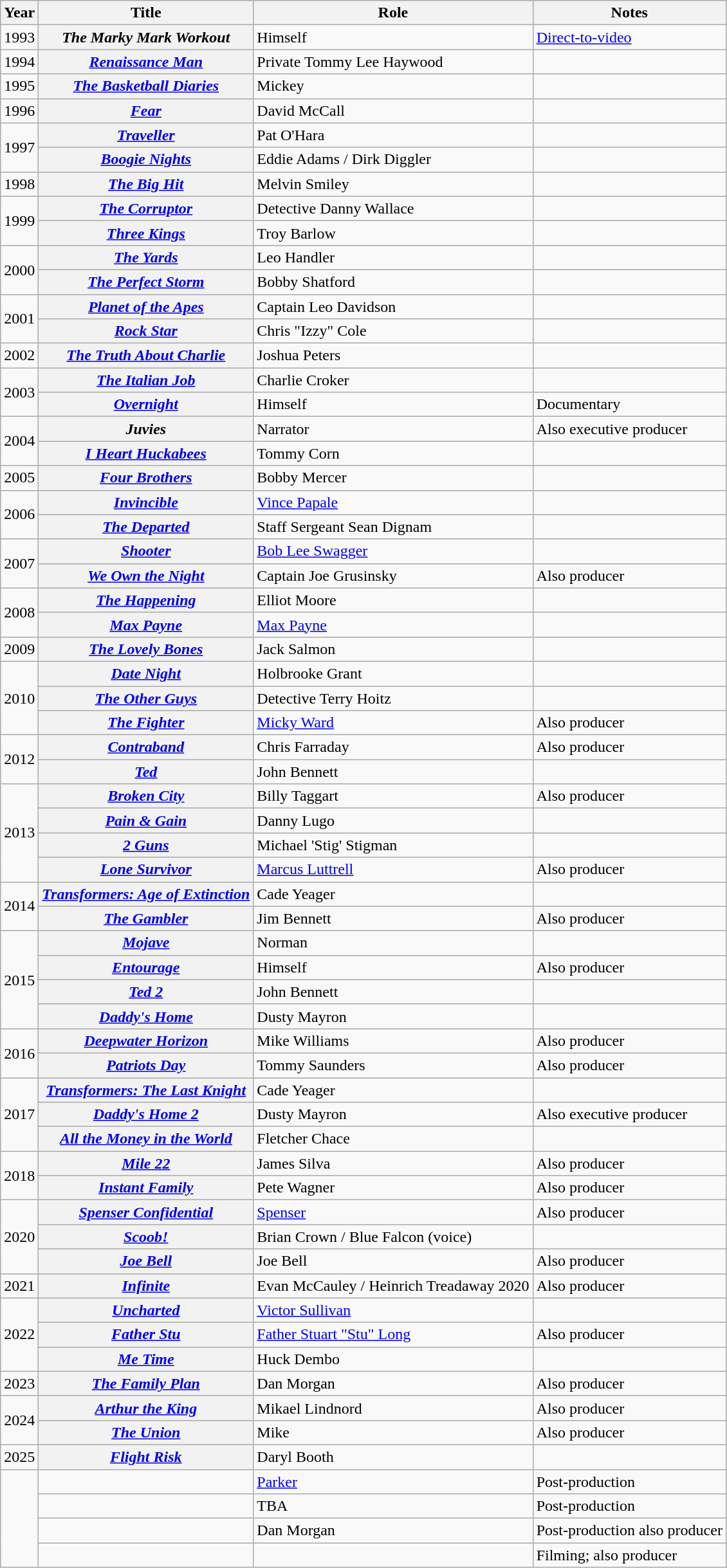<table class="wikitable sortable plainrowheaders">
<tr>
<th scope="col">Year</th>
<th scope="col">Title</th>
<th scope="col">Role</th>
<th scope="col" class="unsortable">Notes</th>
</tr>
<tr>
<td style="text-align:center;">1993</td>
<th scope="row"><em>The Marky Mark Workout</em></th>
<td>Himself</td>
<td><a href='#'>Direct-to-video</a></td>
</tr>
<tr>
<td style="text-align:center;">1994</td>
<th scope="row"><em><a href='#'>Renaissance Man</a></em></th>
<td>Private Tommy Lee Haywood</td>
<td></td>
</tr>
<tr>
<td style="text-align:center;">1995</td>
<th scope="row"><em><a href='#'>The Basketball Diaries</a></em></th>
<td>Mickey</td>
<td></td>
</tr>
<tr>
<td style="text-align:center;">1996</td>
<th scope="row"><em><a href='#'>Fear</a></em></th>
<td>David McCall</td>
<td></td>
</tr>
<tr>
<td style="text-align:center;" rowspan=2>1997</td>
<th scope="row"><em><a href='#'>Traveller</a></em></th>
<td>Pat O'Hara</td>
<td></td>
</tr>
<tr>
<th scope="row"><em><a href='#'>Boogie Nights</a></em></th>
<td>Eddie Adams / Dirk Diggler</td>
<td></td>
</tr>
<tr>
<td style="text-align:center;">1998</td>
<th scope="row"><em><a href='#'>The Big Hit</a></em></th>
<td>Melvin Smiley</td>
<td></td>
</tr>
<tr>
<td style="text-align:center; "rowspan=2>1999</td>
<th scope="row"><em><a href='#'>The Corruptor</a></em></th>
<td>Detective Danny Wallace</td>
<td></td>
</tr>
<tr>
<th scope="row"><em><a href='#'>Three Kings</a></em></th>
<td>Troy Barlow</td>
<td></td>
</tr>
<tr>
<td style="text-align:center;" rowspan=2>2000</td>
<th scope="row"><em><a href='#'>The Yards</a></em></th>
<td>Leo Handler</td>
<td></td>
</tr>
<tr>
<th scope="row"><em><a href='#'>The Perfect Storm</a></em></th>
<td>Bobby Shatford</td>
<td></td>
</tr>
<tr>
<td style="text-align:center;" rowspan=2>2001</td>
<th scope="row"><em><a href='#'>Planet of the Apes</a></em></th>
<td>Captain Leo Davidson</td>
<td></td>
</tr>
<tr>
<th scope="row"><em><a href='#'>Rock Star</a></em></th>
<td>Chris "Izzy" Cole</td>
<td></td>
</tr>
<tr>
<td style="text-align:center;">2002</td>
<th scope="row"><em><a href='#'>The Truth About Charlie</a></em></th>
<td>Joshua Peters</td>
<td></td>
</tr>
<tr>
<td style="text-align:center;" rowspan=2>2003</td>
<th scope="row"><em><a href='#'>The Italian Job</a></em></th>
<td>Charlie Croker</td>
<td></td>
</tr>
<tr>
<th scope="row"><em><a href='#'>Overnight</a></em></th>
<td>Himself</td>
<td>Documentary</td>
</tr>
<tr>
<td style="text-align:center; "rowspan=2>2004</td>
<th scope="row"><em>Juvies</em></th>
<td>Narrator</td>
<td>Also executive producer</td>
</tr>
<tr>
<th scope="row"><em><a href='#'>I Heart Huckabees</a></em></th>
<td>Tommy Corn</td>
<td></td>
</tr>
<tr>
<td style="text-align:center;">2005</td>
<th scope="row"><em><a href='#'>Four Brothers</a></em></th>
<td>Bobby Mercer</td>
<td></td>
</tr>
<tr>
<td style="text-align:center;" rowspan=2>2006</td>
<th scope="row"><em><a href='#'>Invincible</a></em></th>
<td><a href='#'>Vince Papale</a></td>
<td></td>
</tr>
<tr>
<th scope="row"><em><a href='#'>The Departed</a></em></th>
<td>Staff Sergeant Sean Dignam</td>
<td></td>
</tr>
<tr>
<td style="text-align:center;" rowspan=2>2007</td>
<th scope="row"><em><a href='#'>Shooter</a></em></th>
<td><a href='#'>Bob Lee Swagger</a></td>
<td></td>
</tr>
<tr>
<th scope="row"><em><a href='#'>We Own the Night</a></em></th>
<td>Captain Joe Grusinsky</td>
<td>Also producer</td>
</tr>
<tr>
<td style="text-align:center;" rowspan=2>2008</td>
<th scope="row"><em><a href='#'>The Happening</a></em></th>
<td>Elliot Moore</td>
<td></td>
</tr>
<tr>
<th scope="row"><em><a href='#'>Max Payne</a></em></th>
<td><a href='#'>Max Payne</a></td>
<td></td>
</tr>
<tr>
<td style="text-align:center;">2009</td>
<th scope="row"><em><a href='#'>The Lovely Bones</a></em></th>
<td>Jack Salmon</td>
<td></td>
</tr>
<tr>
<td style="text-align:center;" rowspan=3>2010</td>
<th scope="row"><em><a href='#'>Date Night</a></em></th>
<td>Holbrooke Grant</td>
<td></td>
</tr>
<tr>
<th scope="row"><em><a href='#'>The Other Guys</a></em></th>
<td>Detective Terry Hoitz</td>
<td></td>
</tr>
<tr>
<th scope="row"><em><a href='#'>The Fighter</a></em></th>
<td><a href='#'>Micky Ward</a></td>
<td>Also producer</td>
</tr>
<tr>
<td style="text-align:center;" rowspan=2>2012</td>
<th scope="row"><em><a href='#'>Contraband</a></em></th>
<td>Chris Farraday</td>
<td>Also producer</td>
</tr>
<tr>
<th scope="row"><em><a href='#'>Ted</a></em></th>
<td>John Bennett</td>
<td></td>
</tr>
<tr>
<td style="text-align:center;" rowspan=4>2013</td>
<th scope="row"><em><a href='#'>Broken City</a></em></th>
<td>Billy Taggart</td>
<td>Also producer</td>
</tr>
<tr>
<th scope="row"><em><a href='#'>Pain & Gain</a></em></th>
<td>Danny Lugo</td>
<td></td>
</tr>
<tr>
<th scope="row"><em><a href='#'>2 Guns</a></em></th>
<td>Michael 'Stig' Stigman</td>
<td></td>
</tr>
<tr>
<th scope="row"><em><a href='#'>Lone Survivor</a></em></th>
<td><a href='#'>Marcus Luttrell</a></td>
<td>Also producer</td>
</tr>
<tr>
<td style="text-align:center;" rowspan=2>2014</td>
<th scope="row"><em><a href='#'>Transformers: Age of Extinction</a></em></th>
<td>Cade Yeager</td>
<td></td>
</tr>
<tr>
<th scope="row"><em><a href='#'>The Gambler</a></em></th>
<td>Jim Bennett</td>
<td>Also producer</td>
</tr>
<tr>
<td style="text-align:center;" rowspan=4>2015</td>
<th scope="row"><em><a href='#'>Mojave</a></em></th>
<td>Norman</td>
<td></td>
</tr>
<tr>
<th scope="row"><em><a href='#'>Entourage</a></em></th>
<td>Himself</td>
<td>Also producer</td>
</tr>
<tr>
<th scope="row"><em><a href='#'>Ted 2</a></em></th>
<td>John Bennett</td>
<td></td>
</tr>
<tr>
<th scope="row"><em><a href='#'>Daddy's Home</a></em></th>
<td>Dusty Mayron</td>
<td></td>
</tr>
<tr>
<td style="text-align:center;" rowspan=2>2016</td>
<th scope="row"><em><a href='#'>Deepwater Horizon</a></em></th>
<td>Mike Williams</td>
<td>Also producer</td>
</tr>
<tr>
<th scope="row"><em><a href='#'>Patriots Day</a></em></th>
<td>Tommy Saunders</td>
<td>Also producer</td>
</tr>
<tr>
<td style="text-align:center;" rowspan=3>2017</td>
<th scope="row"><em><a href='#'>Transformers: The Last Knight</a></em></th>
<td>Cade Yeager</td>
<td></td>
</tr>
<tr>
<th scope="row"><em><a href='#'>Daddy's Home 2</a></em></th>
<td>Dusty Mayron</td>
<td>Also executive producer</td>
</tr>
<tr>
<th scope="row"><em><a href='#'>All the Money in the World</a></em></th>
<td>Fletcher Chace</td>
<td></td>
</tr>
<tr>
<td style="text-align:center;" rowspan=2>2018</td>
<th scope="row"><em><a href='#'>Mile 22</a></em></th>
<td>James Silva</td>
<td>Also producer</td>
</tr>
<tr>
<th scope="row"><em><a href='#'>Instant Family</a></em></th>
<td>Pete Wagner</td>
<td>Also producer</td>
</tr>
<tr>
<td rowspan="3" style="text-align:center;">2020</td>
<th scope="row"><em><a href='#'>Spenser Confidential</a></em></th>
<td><a href='#'>Spenser</a></td>
<td>Also producer</td>
</tr>
<tr>
<th scope="row"><em><a href='#'>Scoob!</a></em></th>
<td>Brian Crown / Blue Falcon (voice)</td>
<td></td>
</tr>
<tr>
<th scope="row"><em><a href='#'>Joe Bell</a></em></th>
<td>Joe Bell</td>
<td>Also producer</td>
</tr>
<tr>
<td style="text-align:center;">2021</td>
<th scope="row"><em><a href='#'>Infinite</a></em></th>
<td>Evan McCauley / Heinrich Treadaway 2020</td>
<td>Also producer</td>
</tr>
<tr>
<td rowspan="3" style="text-align:center;">2022</td>
<th scope="row"><em><a href='#'>Uncharted</a></em></th>
<td><a href='#'>Victor Sullivan</a></td>
<td></td>
</tr>
<tr>
<th scope="row"><em><a href='#'>Father Stu</a></em></th>
<td><a href='#'>Father Stuart "Stu" Long</a></td>
<td>Also producer</td>
</tr>
<tr>
<th scope="row"><em><a href='#'>Me Time</a></em></th>
<td>Huck Dembo</td>
<td></td>
</tr>
<tr>
<td style="text-align:center;">2023</td>
<th scope="row"><em><a href='#'>The Family Plan</a></em></th>
<td>Dan Morgan</td>
<td>Also producer</td>
</tr>
<tr>
<td rowspan="2" style="text-align:center;">2024</td>
<th scope="row"><em><a href='#'>Arthur the King</a></em></th>
<td>Mikael Lindnord</td>
<td>Also producer</td>
</tr>
<tr>
<th scope="row"><em><a href='#'>The Union</a></em></th>
<td>Mike</td>
<td>Also producer</td>
</tr>
<tr>
<td style="text-align:center;">2025</td>
<th scope="row"><em><a href='#'>Flight Risk</a></em></th>
<td>Daryl Booth</td>
<td></td>
</tr>
<tr>
<td rowspan="4" style="text-align:center;"></td>
<td></td>
<td><a href='#'>Parker</a></td>
<td>Post-production</td>
</tr>
<tr>
<td></td>
<td>TBA</td>
<td>Post-production</td>
</tr>
<tr>
<td></td>
<td>Dan Morgan</td>
<td>Post-production also producer</td>
</tr>
<tr>
<td></td>
<td></td>
<td>Filming; also producer</td>
</tr>
</table>
